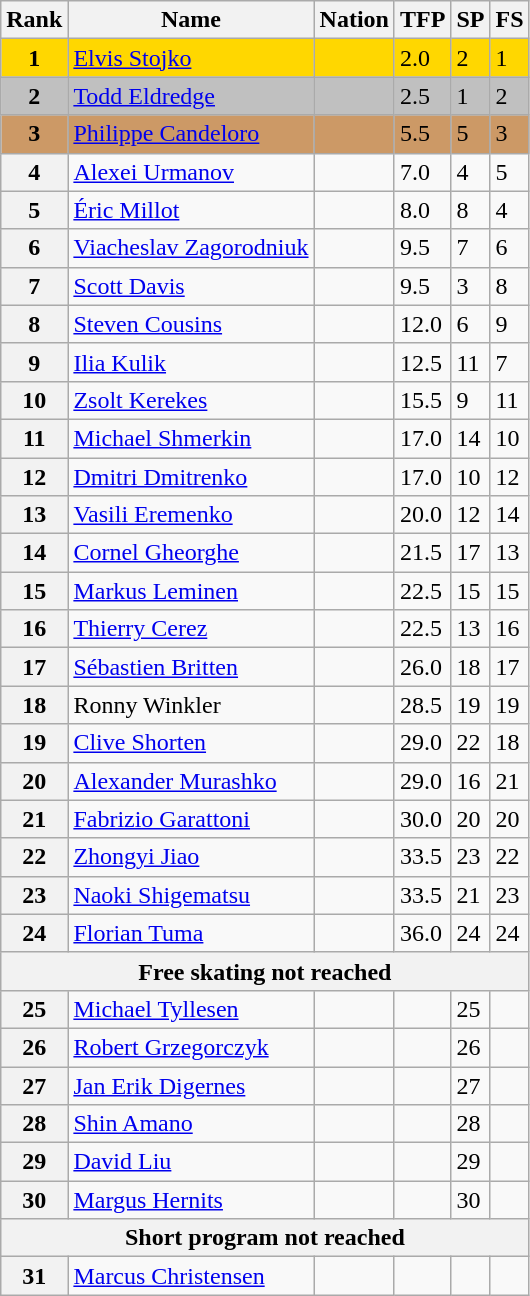<table class="wikitable">
<tr>
<th>Rank</th>
<th>Name</th>
<th>Nation</th>
<th>TFP</th>
<th>SP</th>
<th>FS</th>
</tr>
<tr style="background:gold;">
<td style="text-align:center;"><strong>1</strong></td>
<td><a href='#'>Elvis Stojko</a></td>
<td></td>
<td>2.0</td>
<td>2</td>
<td>1</td>
</tr>
<tr style="background:silver;">
<td style="text-align:center;"><strong>2</strong></td>
<td><a href='#'>Todd Eldredge</a></td>
<td></td>
<td>2.5</td>
<td>1</td>
<td>2</td>
</tr>
<tr style="background:#c96;">
<td style="text-align:center;"><strong>3</strong></td>
<td><a href='#'>Philippe Candeloro</a></td>
<td></td>
<td>5.5</td>
<td>5</td>
<td>3</td>
</tr>
<tr>
<th>4</th>
<td><a href='#'>Alexei Urmanov</a></td>
<td></td>
<td>7.0</td>
<td>4</td>
<td>5</td>
</tr>
<tr>
<th>5</th>
<td><a href='#'>Éric Millot</a></td>
<td></td>
<td>8.0</td>
<td>8</td>
<td>4</td>
</tr>
<tr>
<th>6</th>
<td><a href='#'>Viacheslav Zagorodniuk</a></td>
<td></td>
<td>9.5</td>
<td>7</td>
<td>6</td>
</tr>
<tr>
<th>7</th>
<td><a href='#'>Scott Davis</a></td>
<td></td>
<td>9.5</td>
<td>3</td>
<td>8</td>
</tr>
<tr>
<th>8</th>
<td><a href='#'>Steven Cousins</a></td>
<td></td>
<td>12.0</td>
<td>6</td>
<td>9</td>
</tr>
<tr>
<th>9</th>
<td><a href='#'>Ilia Kulik</a></td>
<td></td>
<td>12.5</td>
<td>11</td>
<td>7</td>
</tr>
<tr>
<th>10</th>
<td><a href='#'>Zsolt Kerekes</a></td>
<td></td>
<td>15.5</td>
<td>9</td>
<td>11</td>
</tr>
<tr>
<th>11</th>
<td><a href='#'>Michael Shmerkin</a></td>
<td></td>
<td>17.0</td>
<td>14</td>
<td>10</td>
</tr>
<tr>
<th>12</th>
<td><a href='#'>Dmitri Dmitrenko</a></td>
<td></td>
<td>17.0</td>
<td>10</td>
<td>12</td>
</tr>
<tr>
<th>13</th>
<td><a href='#'>Vasili Eremenko</a></td>
<td></td>
<td>20.0</td>
<td>12</td>
<td>14</td>
</tr>
<tr>
<th>14</th>
<td><a href='#'>Cornel Gheorghe</a></td>
<td></td>
<td>21.5</td>
<td>17</td>
<td>13</td>
</tr>
<tr>
<th>15</th>
<td><a href='#'>Markus Leminen</a></td>
<td></td>
<td>22.5</td>
<td>15</td>
<td>15</td>
</tr>
<tr>
<th>16</th>
<td><a href='#'>Thierry Cerez</a></td>
<td></td>
<td>22.5</td>
<td>13</td>
<td>16</td>
</tr>
<tr>
<th>17</th>
<td><a href='#'>Sébastien Britten</a></td>
<td></td>
<td>26.0</td>
<td>18</td>
<td>17</td>
</tr>
<tr>
<th>18</th>
<td>Ronny Winkler</td>
<td></td>
<td>28.5</td>
<td>19</td>
<td>19</td>
</tr>
<tr>
<th>19</th>
<td><a href='#'>Clive Shorten</a></td>
<td></td>
<td>29.0</td>
<td>22</td>
<td>18</td>
</tr>
<tr>
<th>20</th>
<td><a href='#'>Alexander Murashko</a></td>
<td></td>
<td>29.0</td>
<td>16</td>
<td>21</td>
</tr>
<tr>
<th>21</th>
<td><a href='#'>Fabrizio Garattoni</a></td>
<td></td>
<td>30.0</td>
<td>20</td>
<td>20</td>
</tr>
<tr>
<th>22</th>
<td><a href='#'>Zhongyi Jiao</a></td>
<td></td>
<td>33.5</td>
<td>23</td>
<td>22</td>
</tr>
<tr>
<th>23</th>
<td><a href='#'>Naoki Shigematsu</a></td>
<td></td>
<td>33.5</td>
<td>21</td>
<td>23</td>
</tr>
<tr>
<th>24</th>
<td><a href='#'>Florian Tuma</a></td>
<td></td>
<td>36.0</td>
<td>24</td>
<td>24</td>
</tr>
<tr>
<th colspan=6>Free skating not reached</th>
</tr>
<tr>
<th>25</th>
<td><a href='#'>Michael Tyllesen</a></td>
<td></td>
<td></td>
<td>25</td>
<td></td>
</tr>
<tr>
<th>26</th>
<td><a href='#'>Robert Grzegorczyk</a></td>
<td></td>
<td></td>
<td>26</td>
<td></td>
</tr>
<tr>
<th>27</th>
<td><a href='#'>Jan Erik Digernes</a></td>
<td></td>
<td></td>
<td>27</td>
<td></td>
</tr>
<tr>
<th>28</th>
<td><a href='#'>Shin Amano</a></td>
<td></td>
<td></td>
<td>28</td>
<td></td>
</tr>
<tr>
<th>29</th>
<td><a href='#'>David Liu</a></td>
<td></td>
<td></td>
<td>29</td>
<td></td>
</tr>
<tr>
<th>30</th>
<td><a href='#'>Margus Hernits</a></td>
<td></td>
<td></td>
<td>30</td>
<td></td>
</tr>
<tr>
<th colspan=6>Short program not reached</th>
</tr>
<tr>
<th>31</th>
<td><a href='#'>Marcus Christensen</a></td>
<td></td>
<td></td>
<td></td>
<td></td>
</tr>
</table>
